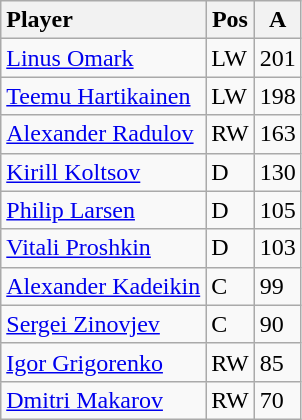<table class="wikitable">
<tr>
<th style="text-align:left;">Player</th>
<th>Pos</th>
<th>A</th>
</tr>
<tr>
<td align="left"> <a href='#'>Linus Omark</a></td>
<td>LW</td>
<td>201</td>
</tr>
<tr>
<td align="left"> <a href='#'>Teemu Hartikainen</a></td>
<td>LW</td>
<td>198</td>
</tr>
<tr>
<td align="left"> <a href='#'>Alexander Radulov</a></td>
<td>RW</td>
<td>163</td>
</tr>
<tr>
<td align="left"> <a href='#'>Kirill Koltsov</a></td>
<td>D</td>
<td>130</td>
</tr>
<tr>
<td align="left"> <a href='#'>Philip Larsen</a></td>
<td>D</td>
<td>105</td>
</tr>
<tr>
<td align="left"> <a href='#'>Vitali Proshkin</a></td>
<td>D</td>
<td>103</td>
</tr>
<tr>
<td align="left"> <a href='#'>Alexander Kadeikin</a></td>
<td>C</td>
<td>99</td>
</tr>
<tr>
<td align="left"> <a href='#'>Sergei Zinovjev</a></td>
<td>C</td>
<td>90</td>
</tr>
<tr>
<td align="left"> <a href='#'>Igor Grigorenko</a></td>
<td>RW</td>
<td>85</td>
</tr>
<tr>
<td align="left"> <a href='#'>Dmitri Makarov</a></td>
<td>RW</td>
<td>70</td>
</tr>
</table>
